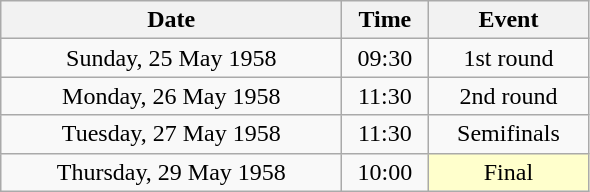<table class = "wikitable" style="text-align:center;">
<tr>
<th width=220>Date</th>
<th width=50>Time</th>
<th width=100>Event</th>
</tr>
<tr>
<td>Sunday, 25 May 1958</td>
<td>09:30</td>
<td>1st round</td>
</tr>
<tr>
<td>Monday, 26 May 1958</td>
<td>11:30</td>
<td>2nd round</td>
</tr>
<tr>
<td>Tuesday, 27 May 1958</td>
<td>11:30</td>
<td>Semifinals</td>
</tr>
<tr>
<td>Thursday, 29 May 1958</td>
<td>10:00</td>
<td bgcolor=ffffcc>Final</td>
</tr>
</table>
